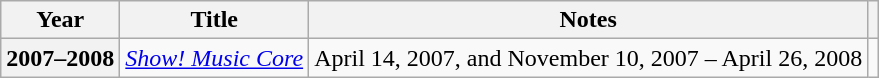<table class="wikitable plainrowheaders">
<tr>
<th scope="col">Year</th>
<th scope="col">Title</th>
<th scope="col">Notes</th>
<th scope="col" class="unsortable"></th>
</tr>
<tr>
<th scope="row">2007–2008</th>
<td><em><a href='#'>Show! Music Core</a></em></td>
<td>April 14, 2007, and  November 10, 2007 – April 26, 2008</td>
<td style="text-align:center"></td>
</tr>
</table>
